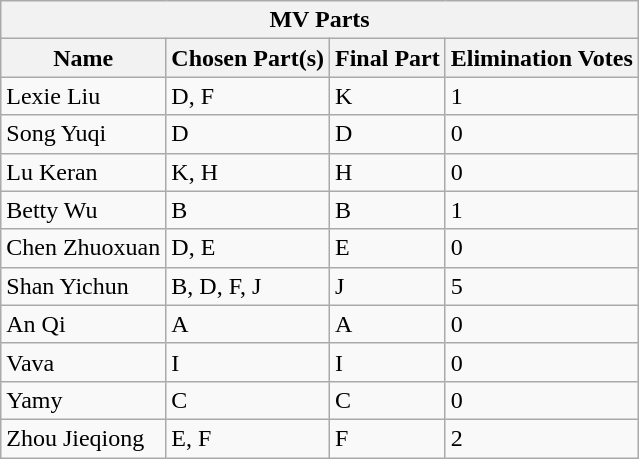<table class="wikitable sortable">
<tr>
<th colspan="4">MV Parts</th>
</tr>
<tr>
<th class=unsortable>Name</th>
<th class=unsortable>Chosen Part(s)</th>
<th>Final Part</th>
<th>Elimination Votes</th>
</tr>
<tr>
<td>Lexie Liu</td>
<td>D, F</td>
<td>K</td>
<td>1</td>
</tr>
<tr>
<td>Song Yuqi</td>
<td>D</td>
<td>D</td>
<td>0</td>
</tr>
<tr>
<td>Lu Keran</td>
<td>K, H</td>
<td>H</td>
<td>0</td>
</tr>
<tr>
<td>Betty Wu</td>
<td>B</td>
<td>B</td>
<td>1</td>
</tr>
<tr>
<td>Chen Zhuoxuan</td>
<td>D, E</td>
<td>E</td>
<td>0</td>
</tr>
<tr>
<td>Shan Yichun</td>
<td>B, D, F, J</td>
<td>J</td>
<td>5</td>
</tr>
<tr>
<td>An Qi</td>
<td>A</td>
<td>A</td>
<td>0</td>
</tr>
<tr>
<td>Vava</td>
<td>I</td>
<td>I</td>
<td>0</td>
</tr>
<tr>
<td>Yamy</td>
<td>C</td>
<td>C</td>
<td>0</td>
</tr>
<tr>
<td>Zhou Jieqiong</td>
<td>E, F</td>
<td>F</td>
<td>2</td>
</tr>
</table>
